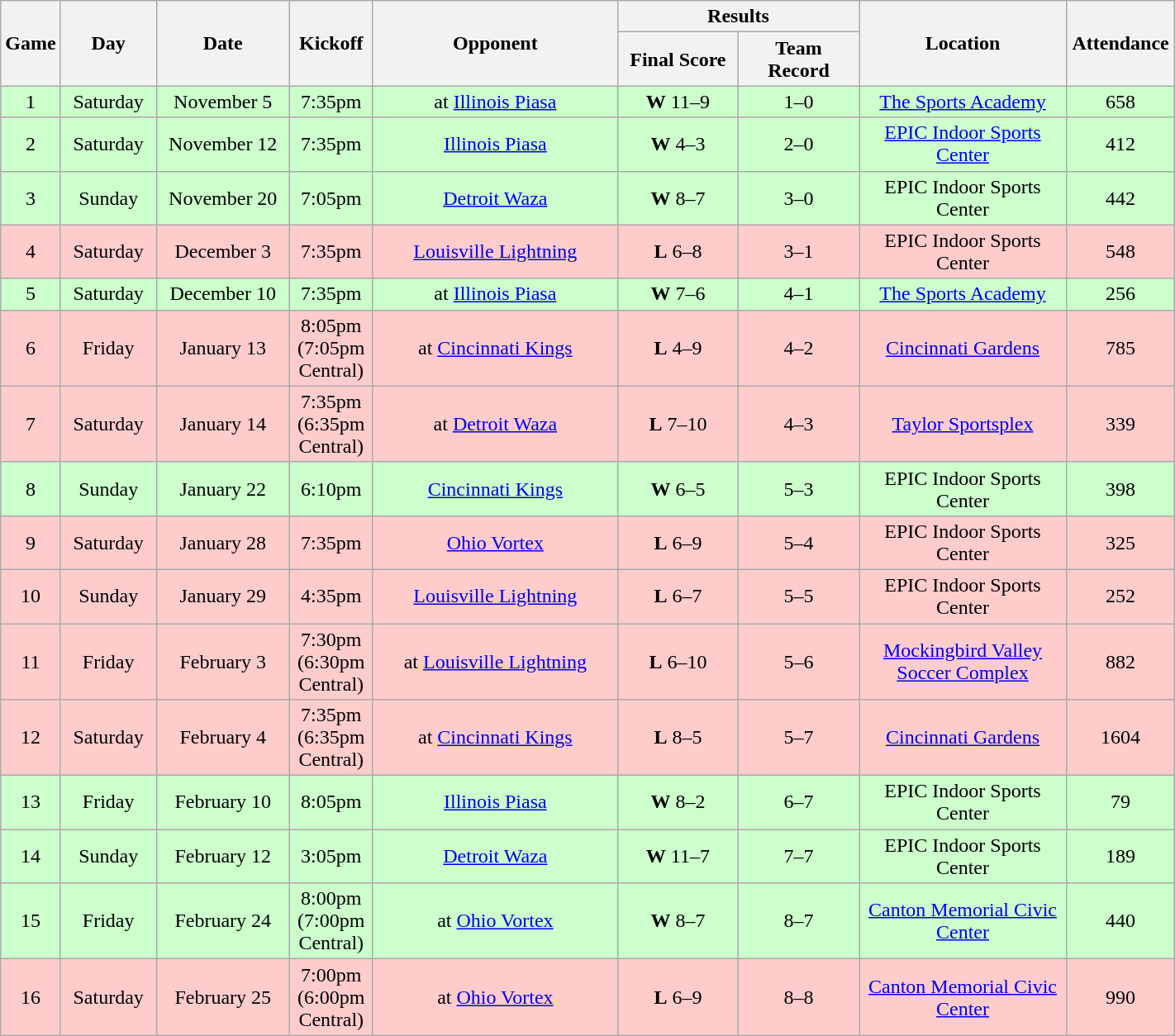<table class="wikitable">
<tr>
<th rowspan="2" width="40">Game</th>
<th rowspan="2" width="70">Day</th>
<th rowspan="2" width="100">Date</th>
<th rowspan="2" width="60">Kickoff</th>
<th rowspan="2" width="190">Opponent</th>
<th colspan="2" width="180">Results</th>
<th rowspan="2" width="160">Location</th>
<th rowspan="2" width="80">Attendance</th>
</tr>
<tr>
<th width="90">Final Score</th>
<th width="90">Team Record</th>
</tr>
<tr align="center" bgcolor="#CCFFCC">
<td align="center">1</td>
<td align="center">Saturday</td>
<td align="center">November 5</td>
<td align="center">7:35pm</td>
<td align="center">at <a href='#'>Illinois Piasa</a></td>
<td align="center"><strong>W</strong> 11–9</td>
<td align="center">1–0</td>
<td align="center"><a href='#'>The Sports Academy</a></td>
<td align="center">658</td>
</tr>
<tr align="center" bgcolor="#CCFFCC">
<td align="center">2</td>
<td align="center">Saturday</td>
<td align="center">November 12</td>
<td align="center">7:35pm</td>
<td align="center"><a href='#'>Illinois Piasa</a></td>
<td align="center"><strong>W</strong> 4–3</td>
<td align="center">2–0</td>
<td align="center"><a href='#'>EPIC Indoor Sports Center</a></td>
<td align="center">412</td>
</tr>
<tr align="center" bgcolor="#CCFFCC">
<td align="center">3</td>
<td align="center">Sunday</td>
<td align="center">November 20</td>
<td align="center">7:05pm</td>
<td align="center"><a href='#'>Detroit Waza</a></td>
<td align="center"><strong>W</strong> 8–7</td>
<td align="center">3–0</td>
<td align="center">EPIC Indoor Sports Center</td>
<td align="center">442</td>
</tr>
<tr align="center" bgcolor="#FFCCCC">
<td align="center">4</td>
<td align="center">Saturday</td>
<td align="center">December 3</td>
<td align="center">7:35pm</td>
<td align="center"><a href='#'>Louisville Lightning</a></td>
<td align="center"><strong>L</strong> 6–8</td>
<td align="center">3–1</td>
<td align="center">EPIC Indoor Sports Center</td>
<td align="center">548</td>
</tr>
<tr align="center" bgcolor="#CCFFCC">
<td align="center">5</td>
<td align="center">Saturday</td>
<td align="center">December 10</td>
<td align="center">7:35pm</td>
<td align="center">at <a href='#'>Illinois Piasa</a></td>
<td align="center"><strong>W</strong> 7–6</td>
<td align="center">4–1</td>
<td align="center"><a href='#'>The Sports Academy</a></td>
<td align="center">256</td>
</tr>
<tr align="center" bgcolor="#FFCCCC">
<td align="center">6</td>
<td align="center">Friday</td>
<td align="center">January 13</td>
<td align="center">8:05pm<br>(7:05pm Central)</td>
<td align="center">at <a href='#'>Cincinnati Kings</a></td>
<td align="center"><strong>L</strong> 4–9</td>
<td align="center">4–2</td>
<td align="center"><a href='#'>Cincinnati Gardens</a></td>
<td align="center">785</td>
</tr>
<tr align="center" bgcolor="#FFCCCC">
<td align="center">7</td>
<td align="center">Saturday</td>
<td align="center">January 14</td>
<td align="center">7:35pm<br>(6:35pm Central)</td>
<td align="center">at <a href='#'>Detroit Waza</a></td>
<td align="center"><strong>L</strong> 7–10</td>
<td align="center">4–3</td>
<td align="center"><a href='#'>Taylor Sportsplex</a></td>
<td align="center">339</td>
</tr>
<tr align="center" bgcolor="#CCFFCC">
<td align="center">8</td>
<td align="center">Sunday</td>
<td align="center">January 22</td>
<td align="center">6:10pm</td>
<td align="center"><a href='#'>Cincinnati Kings</a></td>
<td align="center"><strong>W</strong> 6–5</td>
<td align="center">5–3</td>
<td align="center">EPIC Indoor Sports Center</td>
<td align="center">398</td>
</tr>
<tr align="center" bgcolor="#FFCCCC">
<td align="center">9</td>
<td align="center">Saturday</td>
<td align="center">January 28</td>
<td align="center">7:35pm</td>
<td align="center"><a href='#'>Ohio Vortex</a></td>
<td align="center"><strong>L</strong> 6–9</td>
<td align="center">5–4</td>
<td align="center">EPIC Indoor Sports Center</td>
<td align="center">325</td>
</tr>
<tr align="center" bgcolor="#FFCCCC">
<td align="center">10</td>
<td align="center">Sunday</td>
<td align="center">January 29</td>
<td align="center">4:35pm</td>
<td align="center"><a href='#'>Louisville Lightning</a></td>
<td align="center"><strong>L</strong> 6–7</td>
<td align="center">5–5</td>
<td align="center">EPIC Indoor Sports Center</td>
<td align="center">252</td>
</tr>
<tr align="center" bgcolor="#FFCCCC">
<td align="center">11</td>
<td align="center">Friday</td>
<td align="center">February 3</td>
<td align="center">7:30pm<br>(6:30pm Central)</td>
<td align="center">at <a href='#'>Louisville Lightning</a></td>
<td align="center"><strong>L</strong> 6–10</td>
<td align="center">5–6</td>
<td align="center"><a href='#'>Mockingbird Valley Soccer Complex</a></td>
<td align="center">882</td>
</tr>
<tr align="center" bgcolor="#FFCCCC">
<td align="center">12</td>
<td align="center">Saturday</td>
<td align="center">February 4</td>
<td align="center">7:35pm<br>(6:35pm Central)</td>
<td align="center">at <a href='#'>Cincinnati Kings</a></td>
<td align="center"><strong>L</strong> 8–5</td>
<td align="center">5–7</td>
<td align="center"><a href='#'>Cincinnati Gardens</a></td>
<td align="center">1604</td>
</tr>
<tr align="center" bgcolor="#CCFFCC">
<td align="center">13</td>
<td align="center">Friday</td>
<td align="center">February 10</td>
<td align="center">8:05pm</td>
<td align="center"><a href='#'>Illinois Piasa</a></td>
<td align="center"><strong>W</strong> 8–2</td>
<td align="center">6–7</td>
<td align="center">EPIC Indoor Sports Center</td>
<td align="center">79</td>
</tr>
<tr align="center" bgcolor="#CCFFCC">
<td align="center">14</td>
<td align="center">Sunday</td>
<td align="center">February 12</td>
<td align="center">3:05pm</td>
<td align="center"><a href='#'>Detroit Waza</a></td>
<td align="center"><strong>W</strong> 11–7</td>
<td align="center">7–7</td>
<td align="center">EPIC Indoor Sports Center</td>
<td align="center">189</td>
</tr>
<tr align="center" bgcolor="#CCFFCC">
<td align="center">15</td>
<td align="center">Friday</td>
<td align="center">February 24</td>
<td align="center">8:00pm<br>(7:00pm Central)</td>
<td align="center">at <a href='#'>Ohio Vortex</a></td>
<td align="center"><strong>W</strong> 8–7</td>
<td align="center">8–7</td>
<td align="center"><a href='#'>Canton Memorial Civic Center</a></td>
<td align="center">440</td>
</tr>
<tr align="center" bgcolor="#FFCCCC">
<td align="center">16</td>
<td align="center">Saturday</td>
<td align="center">February 25</td>
<td align="center">7:00pm<br>(6:00pm Central)</td>
<td align="center">at <a href='#'>Ohio Vortex</a></td>
<td align="center"><strong>L</strong> 6–9</td>
<td align="center">8–8</td>
<td align="center"><a href='#'>Canton Memorial Civic Center</a></td>
<td align="center">990</td>
</tr>
</table>
